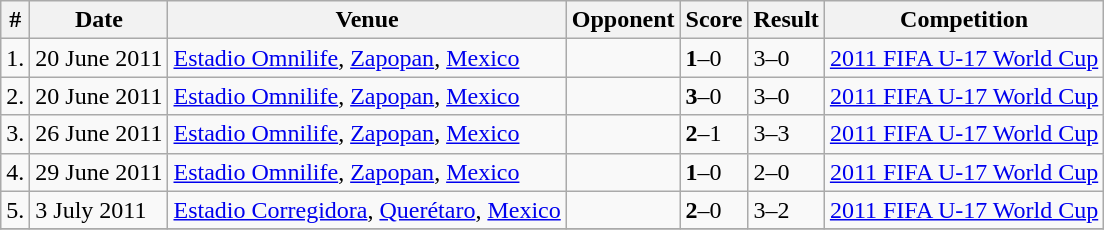<table class="wikitable sortable">
<tr>
<th>#</th>
<th>Date</th>
<th>Venue</th>
<th>Opponent</th>
<th>Score</th>
<th>Result</th>
<th>Competition</th>
</tr>
<tr>
<td>1.</td>
<td>20 June 2011</td>
<td><a href='#'>Estadio Omnilife</a>, <a href='#'>Zapopan</a>, <a href='#'>Mexico</a></td>
<td></td>
<td><strong>1</strong>–0</td>
<td>3–0</td>
<td><a href='#'>2011 FIFA U-17 World Cup</a></td>
</tr>
<tr>
<td>2.</td>
<td>20 June 2011</td>
<td><a href='#'>Estadio Omnilife</a>, <a href='#'>Zapopan</a>, <a href='#'>Mexico</a></td>
<td></td>
<td><strong>3</strong>–0</td>
<td>3–0</td>
<td><a href='#'>2011 FIFA U-17 World Cup</a></td>
</tr>
<tr>
<td>3.</td>
<td>26 June 2011</td>
<td><a href='#'>Estadio Omnilife</a>, <a href='#'>Zapopan</a>, <a href='#'>Mexico</a></td>
<td></td>
<td><strong>2</strong>–1</td>
<td>3–3</td>
<td><a href='#'>2011 FIFA U-17 World Cup</a></td>
</tr>
<tr>
<td>4.</td>
<td>29 June 2011</td>
<td><a href='#'>Estadio Omnilife</a>, <a href='#'>Zapopan</a>, <a href='#'>Mexico</a></td>
<td></td>
<td><strong>1</strong>–0</td>
<td>2–0</td>
<td><a href='#'>2011 FIFA U-17 World Cup</a></td>
</tr>
<tr>
<td>5.</td>
<td>3 July 2011</td>
<td><a href='#'>Estadio Corregidora</a>, <a href='#'>Querétaro</a>, <a href='#'>Mexico</a></td>
<td></td>
<td><strong>2</strong>–0</td>
<td>3–2</td>
<td><a href='#'>2011 FIFA U-17 World Cup</a></td>
</tr>
<tr>
</tr>
</table>
